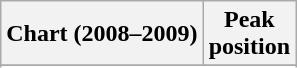<table class="wikitable sortable plainrowheaders" style="text-align:center">
<tr>
<th scope="col">Chart (2008–2009)</th>
<th scope="col">Peak<br>position</th>
</tr>
<tr>
</tr>
<tr>
</tr>
<tr>
</tr>
<tr>
</tr>
<tr>
</tr>
<tr>
</tr>
</table>
